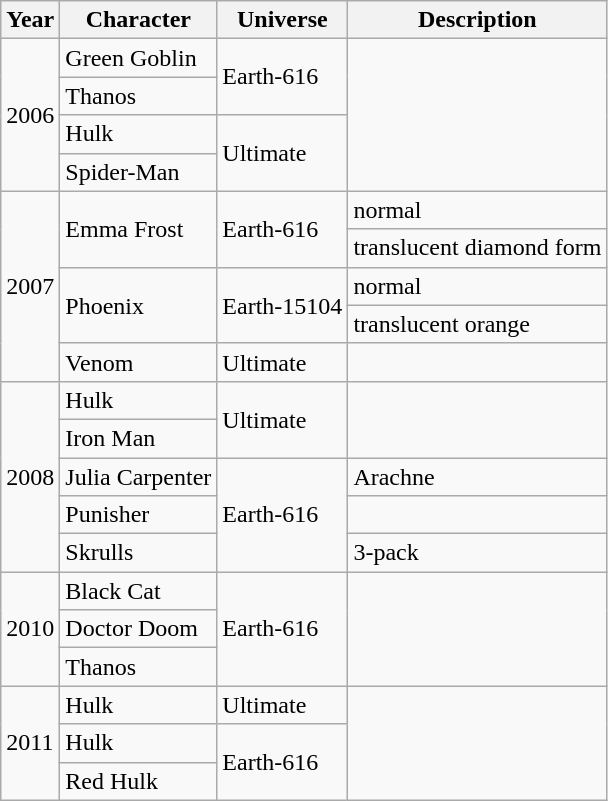<table class="wikitable">
<tr>
<th>Year</th>
<th>Character</th>
<th>Universe</th>
<th>Description</th>
</tr>
<tr>
<td rowspan=4>2006</td>
<td>Green Goblin</td>
<td rowspan=2>Earth-616</td>
<td rowspan=4></td>
</tr>
<tr>
<td>Thanos</td>
</tr>
<tr>
<td>Hulk</td>
<td rowspan=2>Ultimate</td>
</tr>
<tr>
<td>Spider-Man</td>
</tr>
<tr>
<td rowspan=5>2007</td>
<td rowspan=2>Emma Frost</td>
<td rowspan=2>Earth-616</td>
<td>normal</td>
</tr>
<tr>
<td>translucent diamond form</td>
</tr>
<tr>
<td rowspan=2>Phoenix</td>
<td rowspan=2>Earth-15104</td>
<td>normal</td>
</tr>
<tr>
<td>translucent orange</td>
</tr>
<tr>
<td>Venom</td>
<td>Ultimate</td>
<td></td>
</tr>
<tr>
<td rowspan=5>2008</td>
<td>Hulk</td>
<td rowspan=2>Ultimate</td>
<td rowspan=2></td>
</tr>
<tr>
<td>Iron Man</td>
</tr>
<tr>
<td>Julia Carpenter</td>
<td rowspan=3>Earth-616</td>
<td>Arachne</td>
</tr>
<tr>
<td>Punisher</td>
<td></td>
</tr>
<tr>
<td>Skrulls</td>
<td>3-pack</td>
</tr>
<tr>
<td rowspan=3>2010</td>
<td>Black Cat</td>
<td rowspan=3>Earth-616</td>
<td rowspan=3></td>
</tr>
<tr>
<td>Doctor Doom</td>
</tr>
<tr>
<td>Thanos</td>
</tr>
<tr>
<td rowspan=3>2011</td>
<td>Hulk</td>
<td>Ultimate</td>
<td rowspan=3></td>
</tr>
<tr>
<td>Hulk</td>
<td rowspan=2>Earth-616</td>
</tr>
<tr>
<td>Red Hulk</td>
</tr>
</table>
